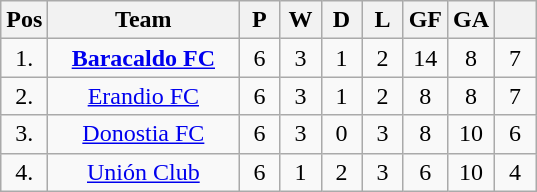<table class="wikitable sortable" style="text-align: center;">
<tr>
<th width="20">Pos</th>
<th width="120">Team</th>
<th width="20">P</th>
<th width="20">W</th>
<th width="20">D</th>
<th width="20">L</th>
<th width="20">GF</th>
<th width="20">GA</th>
<th width="20"></th>
</tr>
<tr>
<td>1.</td>
<td><strong><a href='#'>Baracaldo FC</a></strong></td>
<td>6</td>
<td>3</td>
<td>1</td>
<td>2</td>
<td>14</td>
<td>8</td>
<td>7</td>
</tr>
<tr>
<td>2.</td>
<td><a href='#'>Erandio FC</a></td>
<td>6</td>
<td>3</td>
<td>1</td>
<td>2</td>
<td>8</td>
<td>8</td>
<td>7</td>
</tr>
<tr>
<td>3.</td>
<td><a href='#'>Donostia FC</a></td>
<td>6</td>
<td>3</td>
<td>0</td>
<td>3</td>
<td>8</td>
<td>10</td>
<td>6</td>
</tr>
<tr>
<td>4.</td>
<td><a href='#'>Unión Club</a></td>
<td>6</td>
<td>1</td>
<td>2</td>
<td>3</td>
<td>6</td>
<td>10</td>
<td>4</td>
</tr>
</table>
